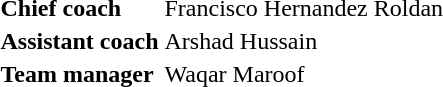<table "style=text-align:left">
<tr>
<td><strong>Chief coach</strong></td>
<td> Francisco Hernandez Roldan</td>
</tr>
<tr>
<td><strong>Assistant coach</strong></td>
<td> Arshad Hussain</td>
</tr>
<tr>
<td><strong>Team manager</strong></td>
<td> Waqar Maroof</td>
</tr>
</table>
